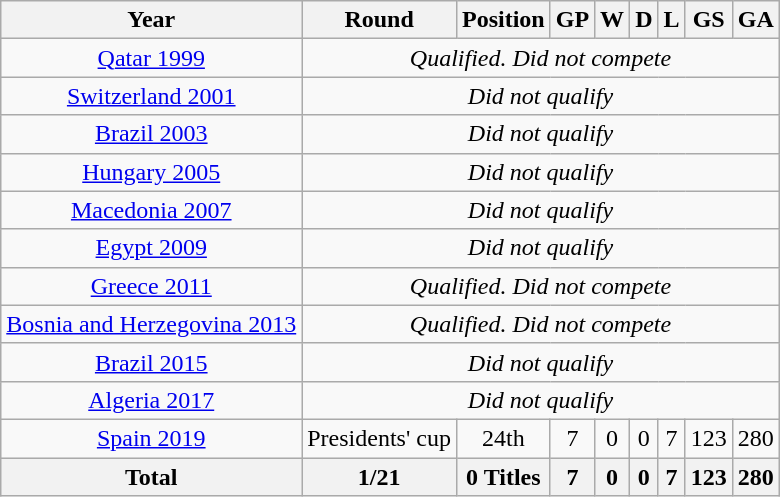<table class="wikitable" style="text-align: center;">
<tr>
<th>Year</th>
<th>Round</th>
<th>Position</th>
<th>GP</th>
<th>W</th>
<th>D</th>
<th>L</th>
<th>GS</th>
<th>GA</th>
</tr>
<tr>
<td><a href='#'>Qatar 1999</a></td>
<td colspan="9"><em>Qualified. Did not compete</em></td>
</tr>
<tr>
<td><a href='#'>Switzerland 2001</a></td>
<td colspan="9"><em>Did not qualify</em></td>
</tr>
<tr>
<td><a href='#'>Brazil 2003</a></td>
<td colspan="9"><em>Did not qualify</em></td>
</tr>
<tr>
<td><a href='#'>Hungary 2005</a></td>
<td colspan="9"><em>Did not qualify</em></td>
</tr>
<tr>
<td><a href='#'>Macedonia 2007</a></td>
<td colspan="9"><em>Did not qualify</em></td>
</tr>
<tr>
<td><a href='#'>Egypt 2009</a></td>
<td colspan="9"><em>Did not qualify</em></td>
</tr>
<tr>
<td><a href='#'>Greece 2011</a></td>
<td colspan="9"><em>Qualified. Did not compete</em></td>
</tr>
<tr>
<td><a href='#'>Bosnia and Herzegovina 2013</a></td>
<td colspan="9"><em>Qualified. Did not compete</em></td>
</tr>
<tr>
<td><a href='#'>Brazil 2015</a></td>
<td colspan="9"><em>Did not qualify</em></td>
</tr>
<tr>
<td><a href='#'>Algeria 2017</a></td>
<td colspan="9"><em>Did not qualify</em></td>
</tr>
<tr>
<td><a href='#'>Spain 2019</a></td>
<td>Presidents' cup</td>
<td>24th</td>
<td>7</td>
<td>0</td>
<td>0</td>
<td>7</td>
<td>123</td>
<td>280</td>
</tr>
<tr>
<th>Total</th>
<th>1/21</th>
<th>0 Titles</th>
<th>7</th>
<th>0</th>
<th>0</th>
<th>7</th>
<th>123</th>
<th>280</th>
</tr>
</table>
